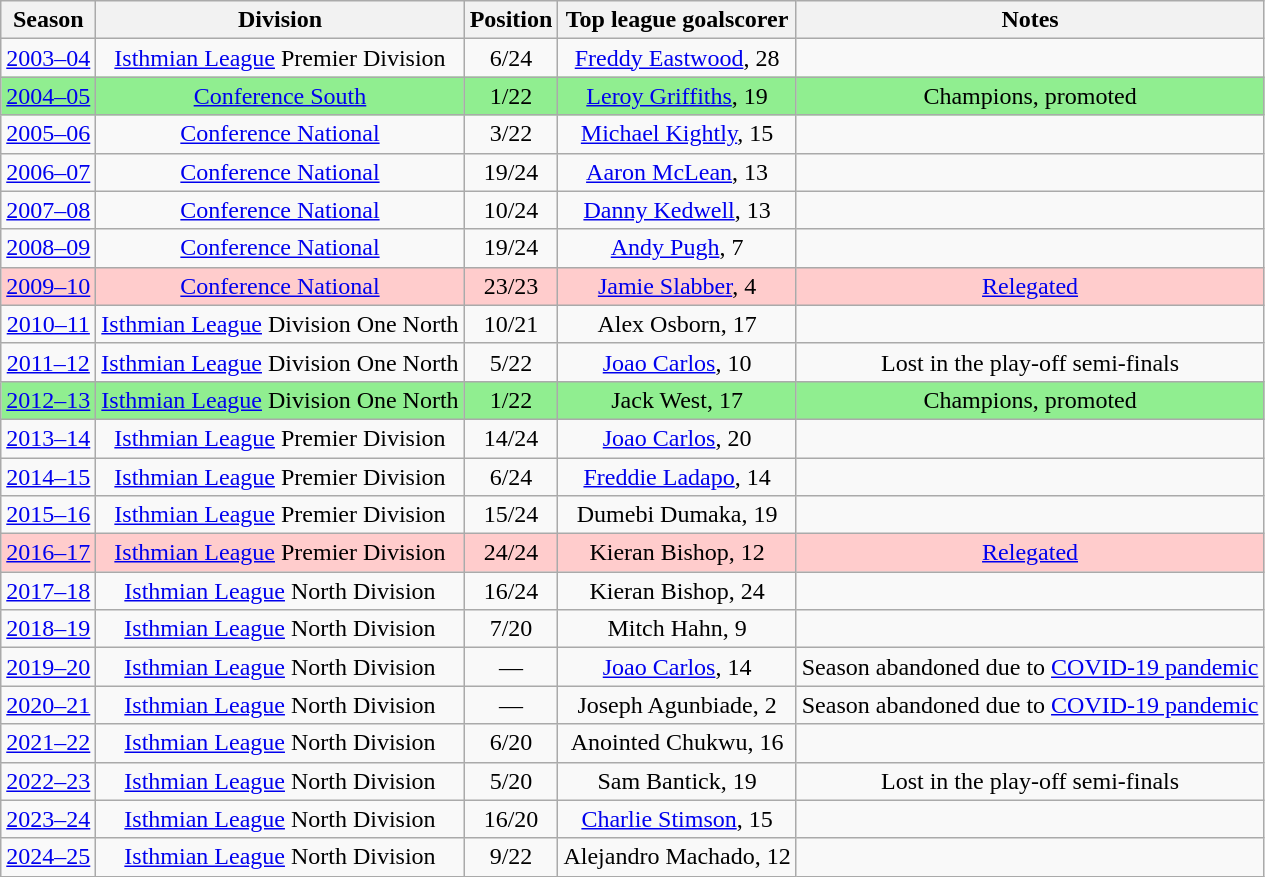<table class="wikitable" style=text-align:center>
<tr>
<th>Season</th>
<th>Division</th>
<th>Position</th>
<th>Top league goalscorer</th>
<th>Notes</th>
</tr>
<tr>
<td><a href='#'>2003–04</a></td>
<td><a href='#'>Isthmian League</a> Premier Division</td>
<td>6/24</td>
<td><a href='#'>Freddy Eastwood</a>, 28</td>
<td></td>
</tr>
<tr style="background: #90EE90;">
<td><a href='#'>2004–05</a></td>
<td><a href='#'>Conference South</a></td>
<td>1/22</td>
<td><a href='#'>Leroy Griffiths</a>, 19</td>
<td>Champions, promoted</td>
</tr>
<tr>
<td><a href='#'>2005–06</a></td>
<td><a href='#'>Conference National</a></td>
<td>3/22</td>
<td><a href='#'>Michael Kightly</a>, 15</td>
<td></td>
</tr>
<tr>
<td><a href='#'>2006–07</a></td>
<td><a href='#'>Conference National</a></td>
<td>19/24</td>
<td><a href='#'>Aaron McLean</a>, 13</td>
<td></td>
</tr>
<tr>
<td><a href='#'>2007–08</a></td>
<td><a href='#'>Conference National</a></td>
<td>10/24</td>
<td><a href='#'>Danny Kedwell</a>, 13</td>
<td></td>
</tr>
<tr>
<td><a href='#'>2008–09</a></td>
<td><a href='#'>Conference National</a></td>
<td>19/24</td>
<td><a href='#'>Andy Pugh</a>, 7</td>
<td></td>
</tr>
<tr style="background:#fcc;">
<td><a href='#'>2009–10</a></td>
<td><a href='#'>Conference National</a></td>
<td>23/23</td>
<td><a href='#'>Jamie Slabber</a>, 4</td>
<td><a href='#'>Relegated</a></td>
</tr>
<tr>
<td><a href='#'>2010–11</a></td>
<td><a href='#'>Isthmian League</a> Division One North</td>
<td>10/21</td>
<td>Alex Osborn, 17</td>
<td></td>
</tr>
<tr>
<td><a href='#'>2011–12</a></td>
<td><a href='#'>Isthmian League</a> Division One North</td>
<td>5/22</td>
<td><a href='#'>Joao Carlos</a>, 10</td>
<td>Lost in the play-off semi-finals</td>
</tr>
<tr style="background: #90EE90;">
<td><a href='#'>2012–13</a></td>
<td><a href='#'>Isthmian League</a> Division One North</td>
<td>1/22</td>
<td>Jack West, 17</td>
<td>Champions, promoted</td>
</tr>
<tr>
<td><a href='#'>2013–14</a></td>
<td><a href='#'>Isthmian League</a> Premier Division</td>
<td>14/24</td>
<td><a href='#'>Joao Carlos</a>, 20</td>
<td></td>
</tr>
<tr>
<td><a href='#'>2014–15</a></td>
<td><a href='#'>Isthmian League</a> Premier Division</td>
<td>6/24</td>
<td><a href='#'>Freddie Ladapo</a>, 14</td>
<td></td>
</tr>
<tr>
<td><a href='#'>2015–16</a></td>
<td><a href='#'>Isthmian League</a> Premier Division</td>
<td>15/24</td>
<td>Dumebi Dumaka, 19</td>
<td></td>
</tr>
<tr style="background:#fcc;">
<td><a href='#'>2016–17</a></td>
<td><a href='#'>Isthmian League</a> Premier Division</td>
<td>24/24</td>
<td>Kieran Bishop, 12</td>
<td><a href='#'>Relegated</a></td>
</tr>
<tr>
<td><a href='#'>2017–18</a></td>
<td><a href='#'>Isthmian League</a> North Division</td>
<td>16/24</td>
<td>Kieran Bishop, 24</td>
<td></td>
</tr>
<tr>
<td><a href='#'>2018–19</a></td>
<td><a href='#'>Isthmian League</a> North Division</td>
<td>7/20</td>
<td>Mitch Hahn, 9</td>
<td></td>
</tr>
<tr>
<td><a href='#'>2019–20</a></td>
<td><a href='#'>Isthmian League</a> North Division</td>
<td>—</td>
<td><a href='#'>Joao Carlos</a>, 14</td>
<td>Season abandoned due to <a href='#'>COVID-19 pandemic</a></td>
</tr>
<tr>
<td><a href='#'>2020–21</a></td>
<td><a href='#'>Isthmian League</a> North Division</td>
<td>—</td>
<td>Joseph Agunbiade, 2</td>
<td>Season abandoned due to <a href='#'>COVID-19 pandemic</a></td>
</tr>
<tr>
<td><a href='#'>2021–22</a></td>
<td><a href='#'>Isthmian League</a> North Division</td>
<td>6/20</td>
<td>Anointed Chukwu, 16</td>
<td></td>
</tr>
<tr>
<td><a href='#'>2022–23</a></td>
<td><a href='#'>Isthmian League</a> North Division</td>
<td>5/20</td>
<td>Sam Bantick, 19</td>
<td>Lost in the play-off semi-finals</td>
</tr>
<tr>
<td><a href='#'>2023–24</a></td>
<td><a href='#'>Isthmian League</a> North Division</td>
<td>16/20</td>
<td><a href='#'>Charlie Stimson</a>, 15</td>
<td></td>
</tr>
<tr>
<td><a href='#'>2024–25</a></td>
<td><a href='#'>Isthmian League</a> North Division</td>
<td>9/22</td>
<td>Alejandro Machado, 12</td>
<td></td>
</tr>
</table>
